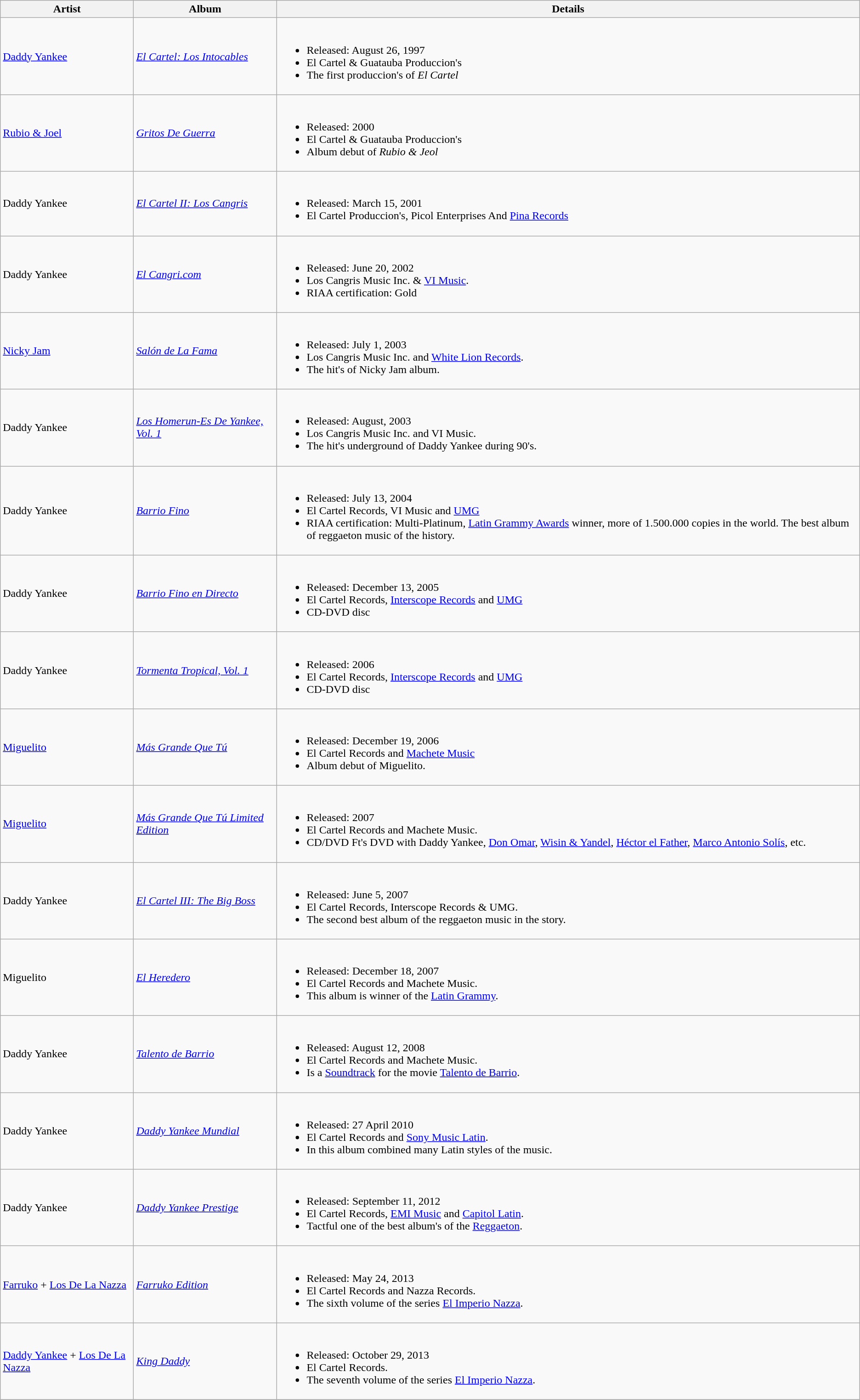<table class="wikitable sortable">
<tr>
<th>Artist</th>
<th>Album</th>
<th class="unsortable">Details</th>
</tr>
<tr>
<td><a href='#'>Daddy Yankee</a></td>
<td><em><a href='#'>El Cartel: Los Intocables</a></em></td>
<td><br><ul><li>Released: August 26, 1997</li><li>El Cartel & Guatauba Produccion's</li><li>The first produccion's of <em>El Cartel</em></li></ul></td>
</tr>
<tr>
<td><a href='#'>Rubio & Joel</a></td>
<td><em><a href='#'>Gritos De Guerra</a></em></td>
<td><br><ul><li>Released: 2000</li><li>El Cartel & Guatauba Produccion's</li><li>Album debut of <em>Rubio & Jeol</em></li></ul></td>
</tr>
<tr>
<td>Daddy Yankee</td>
<td><em><a href='#'>El Cartel II: Los Cangris</a></em></td>
<td><br><ul><li>Released: March 15, 2001</li><li>El Cartel Produccion's, Picol Enterprises And <a href='#'>Pina Records</a></li></ul></td>
</tr>
<tr>
<td>Daddy Yankee</td>
<td><em><a href='#'>El Cangri.com</a></em></td>
<td><br><ul><li>Released: June 20, 2002</li><li>Los Cangris Music Inc. & <a href='#'>VI Music</a>.</li><li>RIAA certification: Gold</li></ul></td>
</tr>
<tr>
<td><a href='#'>Nicky Jam</a></td>
<td><em><a href='#'>Salón de La Fama</a></em></td>
<td><br><ul><li>Released: July 1, 2003</li><li>Los Cangris Music Inc. and <a href='#'>White Lion Records</a>.</li><li>The hit's of Nicky Jam album.</li></ul></td>
</tr>
<tr>
<td>Daddy Yankee</td>
<td><em><a href='#'>Los Homerun-Es De Yankee, Vol. 1</a></em></td>
<td><br><ul><li>Released: August, 2003</li><li>Los Cangris Music Inc. and VI Music.</li><li>The hit's underground of Daddy Yankee during 90's.</li></ul></td>
</tr>
<tr>
<td>Daddy Yankee</td>
<td><em><a href='#'>Barrio Fino</a></em></td>
<td><br><ul><li>Released: July 13, 2004</li><li>El Cartel Records, VI Music and <a href='#'>UMG</a></li><li>RIAA certification: Multi-Platinum, <a href='#'>Latin Grammy Awards</a> winner, more of 1.500.000 copies in the world. The best album of reggaeton music of the history.</li></ul></td>
</tr>
<tr>
<td>Daddy Yankee</td>
<td><em><a href='#'>Barrio Fino en Directo</a></em></td>
<td><br><ul><li>Released: December 13, 2005</li><li>El Cartel Records, <a href='#'>Interscope Records</a> and <a href='#'>UMG</a></li><li>CD-DVD disc</li></ul></td>
</tr>
<tr>
<td>Daddy Yankee</td>
<td><em><a href='#'>Tormenta Tropical, Vol. 1</a></em></td>
<td><br><ul><li>Released: 2006</li><li>El Cartel Records, <a href='#'>Interscope Records</a> and <a href='#'>UMG</a></li><li>CD-DVD disc</li></ul></td>
</tr>
<tr>
<td><a href='#'>Miguelito</a></td>
<td><em><a href='#'>Más Grande Que Tú</a></em></td>
<td><br><ul><li>Released: December 19, 2006</li><li>El Cartel Records and <a href='#'>Machete Music</a></li><li>Album debut of Miguelito.</li></ul></td>
</tr>
<tr>
<td><a href='#'>Miguelito</a></td>
<td><em><a href='#'>Más Grande Que Tú Limited Edition</a></em></td>
<td><br><ul><li>Released: 2007</li><li>El Cartel Records and Machete Music.</li><li>CD/DVD Ft's DVD  with Daddy Yankee, <a href='#'>Don Omar</a>, <a href='#'>Wisin & Yandel</a>, <a href='#'>Héctor el Father</a>, <a href='#'>Marco Antonio Solís</a>, etc.</li></ul></td>
</tr>
<tr>
<td>Daddy Yankee</td>
<td><em><a href='#'>El Cartel III: The Big Boss</a></em></td>
<td><br><ul><li>Released: June 5, 2007</li><li>El Cartel Records, Interscope Records & UMG.</li><li>The second best album of the reggaeton music in the story.</li></ul></td>
</tr>
<tr>
<td>Miguelito</td>
<td><em><a href='#'>El Heredero</a></em></td>
<td><br><ul><li>Released: December 18, 2007</li><li>El Cartel Records and Machete Music.</li><li>This album is winner of the <a href='#'>Latin Grammy</a>.</li></ul></td>
</tr>
<tr>
<td>Daddy Yankee</td>
<td><em><a href='#'>Talento de Barrio</a></em></td>
<td><br><ul><li>Released: August 12, 2008</li><li>El Cartel Records and Machete Music.</li><li>Is a <a href='#'>Soundtrack</a> for the movie <a href='#'>Talento de Barrio</a>.</li></ul></td>
</tr>
<tr>
<td>Daddy Yankee</td>
<td><em><a href='#'>Daddy Yankee Mundial</a></em></td>
<td><br><ul><li>Released: 27 April 2010</li><li>El Cartel Records and <a href='#'>Sony Music Latin</a>.</li><li>In this album combined many Latin styles of the music.</li></ul></td>
</tr>
<tr>
<td>Daddy Yankee</td>
<td><em><a href='#'>Daddy Yankee Prestige</a></em></td>
<td><br><ul><li>Released: September 11, 2012</li><li>El Cartel Records, <a href='#'>EMI Music</a> and <a href='#'>Capitol Latin</a>.</li><li>Tactful one of the best album's of the <a href='#'>Reggaeton</a>.</li></ul></td>
</tr>
<tr>
<td><a href='#'>Farruko</a> + <a href='#'>Los De La Nazza</a></td>
<td><em><a href='#'>Farruko Edition</a></em></td>
<td><br><ul><li>Released: May 24, 2013</li><li>El Cartel Records and Nazza Records.</li><li>The sixth volume of the series <a href='#'>El Imperio Nazza</a>.</li></ul></td>
</tr>
<tr>
<td><a href='#'>Daddy Yankee</a> + <a href='#'>Los De La Nazza</a></td>
<td><em><a href='#'>King Daddy</a></em></td>
<td><br><ul><li>Released: October 29, 2013</li><li>El Cartel Records.</li><li>The seventh volume of the series <a href='#'>El Imperio Nazza</a>.</li></ul></td>
</tr>
<tr>
</tr>
</table>
